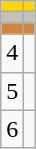<table class="wikitable">
<tr style="background:gold;">
<td align=center></td>
<td></td>
</tr>
<tr style="background:silver;">
<td align=center></td>
<td></td>
</tr>
<tr style="background:peru;">
<td align=center></td>
<td></td>
</tr>
<tr>
<td align=center>4</td>
<td></td>
</tr>
<tr>
<td align=center>5</td>
<td></td>
</tr>
<tr>
<td align=center>6</td>
<td></td>
</tr>
</table>
